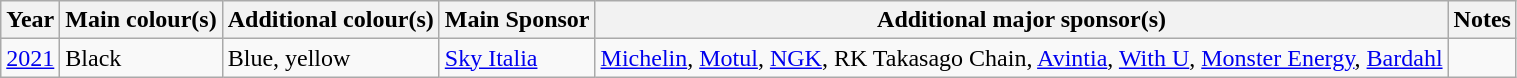<table class="wikitable">
<tr>
<th>Year</th>
<th>Main colour(s)</th>
<th>Additional colour(s)</th>
<th>Main Sponsor</th>
<th>Additional major sponsor(s)</th>
<th>Notes</th>
</tr>
<tr>
<td><a href='#'>2021</a></td>
<td>Black</td>
<td>Blue, yellow</td>
<td><a href='#'>Sky Italia</a></td>
<td><a href='#'>Michelin</a>, <a href='#'>Motul</a>, <a href='#'>NGK</a>, RK Takasago Chain, <a href='#'>Avintia</a>, <a href='#'>With U</a>, <a href='#'>Monster Energy</a>, <a href='#'>Bardahl</a></td>
</tr>
</table>
